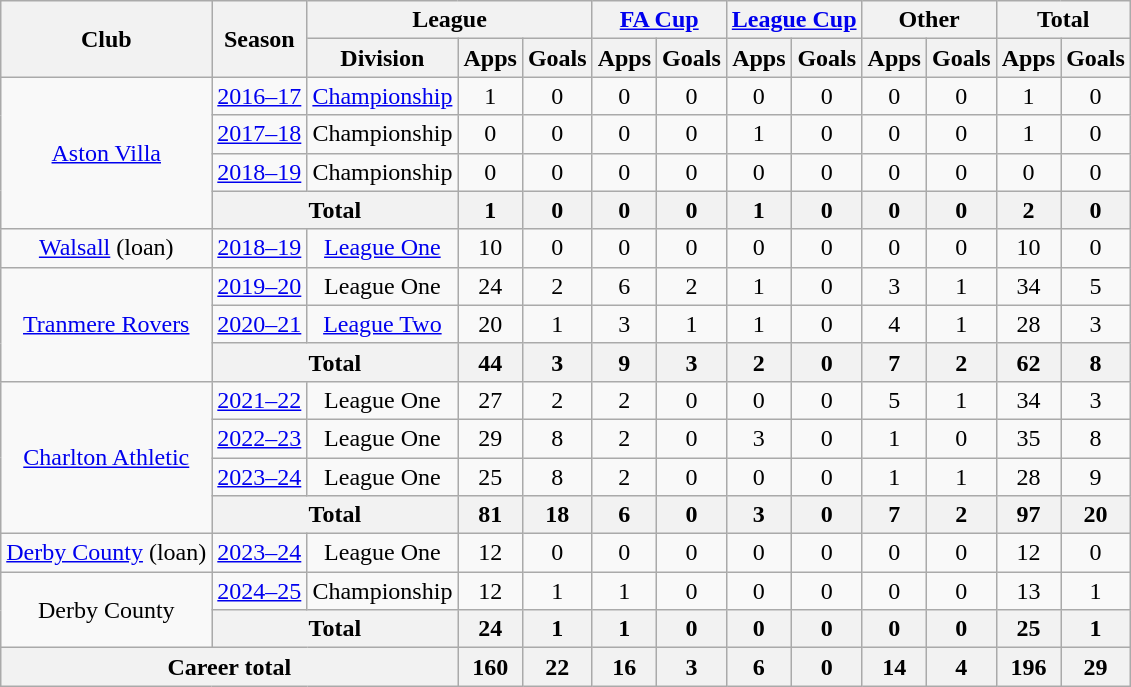<table class="wikitable" style="text-align: center">
<tr>
<th rowspan="2">Club</th>
<th rowspan="2">Season</th>
<th colspan="3">League</th>
<th colspan="2"><a href='#'>FA Cup</a></th>
<th colspan="2"><a href='#'>League Cup</a></th>
<th colspan="2">Other</th>
<th colspan="2">Total</th>
</tr>
<tr>
<th>Division</th>
<th>Apps</th>
<th>Goals</th>
<th>Apps</th>
<th>Goals</th>
<th>Apps</th>
<th>Goals</th>
<th>Apps</th>
<th>Goals</th>
<th>Apps</th>
<th>Goals</th>
</tr>
<tr>
<td rowspan="4"><a href='#'>Aston Villa</a></td>
<td><a href='#'>2016–17</a></td>
<td><a href='#'>Championship</a></td>
<td>1</td>
<td>0</td>
<td>0</td>
<td>0</td>
<td>0</td>
<td>0</td>
<td>0</td>
<td>0</td>
<td>1</td>
<td>0</td>
</tr>
<tr>
<td><a href='#'>2017–18</a></td>
<td>Championship</td>
<td>0</td>
<td>0</td>
<td>0</td>
<td>0</td>
<td>1</td>
<td>0</td>
<td>0</td>
<td>0</td>
<td>1</td>
<td>0</td>
</tr>
<tr>
<td><a href='#'>2018–19</a></td>
<td>Championship</td>
<td>0</td>
<td>0</td>
<td>0</td>
<td>0</td>
<td>0</td>
<td>0</td>
<td>0</td>
<td>0</td>
<td>0</td>
<td>0</td>
</tr>
<tr>
<th colspan="2">Total</th>
<th>1</th>
<th>0</th>
<th>0</th>
<th>0</th>
<th>1</th>
<th>0</th>
<th>0</th>
<th>0</th>
<th>2</th>
<th>0</th>
</tr>
<tr>
<td><a href='#'>Walsall</a> (loan)</td>
<td><a href='#'>2018–19</a></td>
<td><a href='#'>League One</a></td>
<td>10</td>
<td>0</td>
<td>0</td>
<td>0</td>
<td>0</td>
<td>0</td>
<td>0</td>
<td>0</td>
<td>10</td>
<td>0</td>
</tr>
<tr>
<td rowspan="3"><a href='#'>Tranmere Rovers</a></td>
<td><a href='#'>2019–20</a></td>
<td>League One</td>
<td>24</td>
<td>2</td>
<td>6</td>
<td>2</td>
<td>1</td>
<td>0</td>
<td>3</td>
<td>1</td>
<td>34</td>
<td>5</td>
</tr>
<tr>
<td><a href='#'>2020–21</a></td>
<td><a href='#'>League Two</a></td>
<td>20</td>
<td>1</td>
<td>3</td>
<td>1</td>
<td>1</td>
<td>0</td>
<td>4</td>
<td>1</td>
<td>28</td>
<td>3</td>
</tr>
<tr>
<th colspan="2">Total</th>
<th>44</th>
<th>3</th>
<th>9</th>
<th>3</th>
<th>2</th>
<th>0</th>
<th>7</th>
<th>2</th>
<th>62</th>
<th>8</th>
</tr>
<tr>
<td rowspan="4"><a href='#'>Charlton Athletic</a></td>
<td><a href='#'>2021–22</a></td>
<td>League One</td>
<td>27</td>
<td>2</td>
<td>2</td>
<td>0</td>
<td>0</td>
<td>0</td>
<td>5</td>
<td>1</td>
<td>34</td>
<td>3</td>
</tr>
<tr>
<td><a href='#'>2022–23</a></td>
<td>League One</td>
<td>29</td>
<td>8</td>
<td>2</td>
<td>0</td>
<td>3</td>
<td>0</td>
<td>1</td>
<td>0</td>
<td>35</td>
<td>8</td>
</tr>
<tr>
<td><a href='#'>2023–24</a></td>
<td>League One</td>
<td>25</td>
<td>8</td>
<td>2</td>
<td>0</td>
<td>0</td>
<td>0</td>
<td>1</td>
<td>1</td>
<td>28</td>
<td>9</td>
</tr>
<tr>
<th colspan="2">Total</th>
<th>81</th>
<th>18</th>
<th>6</th>
<th>0</th>
<th>3</th>
<th>0</th>
<th>7</th>
<th>2</th>
<th>97</th>
<th>20</th>
</tr>
<tr>
<td><a href='#'>Derby County</a> (loan)</td>
<td><a href='#'>2023–24</a></td>
<td>League One</td>
<td>12</td>
<td>0</td>
<td>0</td>
<td>0</td>
<td>0</td>
<td>0</td>
<td>0</td>
<td>0</td>
<td>12</td>
<td>0</td>
</tr>
<tr>
<td rowspan="2">Derby County</td>
<td><a href='#'>2024–25</a></td>
<td>Championship</td>
<td>12</td>
<td>1</td>
<td>1</td>
<td>0</td>
<td>0</td>
<td>0</td>
<td>0</td>
<td>0</td>
<td>13</td>
<td>1</td>
</tr>
<tr>
<th colspan="2">Total</th>
<th>24</th>
<th>1</th>
<th>1</th>
<th>0</th>
<th>0</th>
<th>0</th>
<th>0</th>
<th>0</th>
<th>25</th>
<th>1</th>
</tr>
<tr>
<th colspan="3">Career total</th>
<th>160</th>
<th>22</th>
<th>16</th>
<th>3</th>
<th>6</th>
<th>0</th>
<th>14</th>
<th>4</th>
<th>196</th>
<th>29</th>
</tr>
</table>
